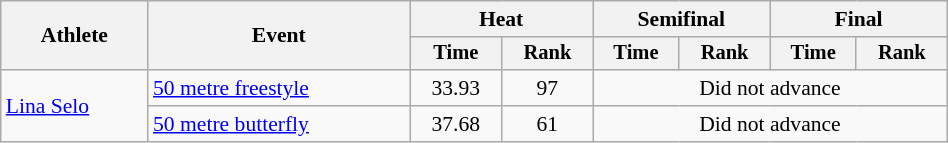<table class="wikitable" style="text-align:center; font-size:90%; width:50%;">
<tr>
<th rowspan="2">Athlete</th>
<th rowspan="2">Event</th>
<th colspan="2">Heat</th>
<th colspan="2">Semifinal</th>
<th colspan="2">Final</th>
</tr>
<tr style="font-size:95%">
<th>Time</th>
<th>Rank</th>
<th>Time</th>
<th>Rank</th>
<th>Time</th>
<th>Rank</th>
</tr>
<tr>
<td align=left rowspan=2><a href='#'>Lina Selo</a></td>
<td align=left><a href='#'>50 metre freestyle</a></td>
<td>33.93</td>
<td>97</td>
<td colspan=4>Did not advance</td>
</tr>
<tr>
<td align=left><a href='#'>50 metre butterfly</a></td>
<td>37.68</td>
<td>61</td>
<td colspan=4>Did not advance</td>
</tr>
</table>
